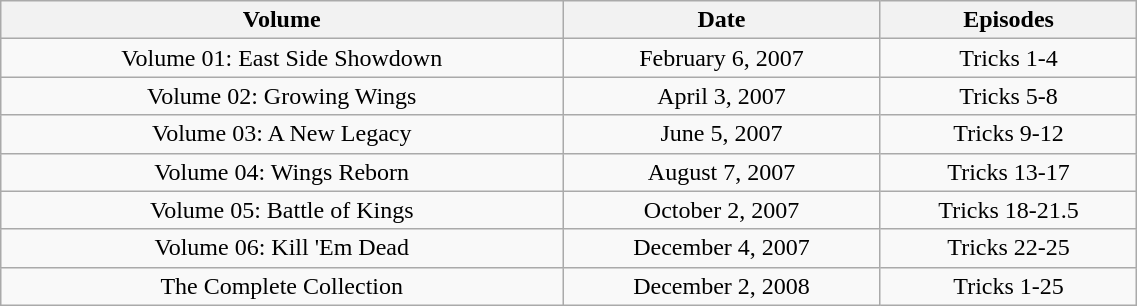<table class="wikitable" style="text-align: center; width: 60%;">
<tr>
<th scope="col" 175px;>Volume</th>
<th scope="col" 130px;>Date</th>
<th scope="col">Episodes</th>
</tr>
<tr>
<td>Volume 01: East Side Showdown</td>
<td>February 6, 2007</td>
<td>Tricks 1-4</td>
</tr>
<tr>
<td>Volume 02: Growing Wings</td>
<td>April 3, 2007</td>
<td>Tricks 5-8</td>
</tr>
<tr>
<td>Volume 03: A New Legacy</td>
<td>June 5, 2007</td>
<td>Tricks 9-12</td>
</tr>
<tr>
<td>Volume 04: Wings Reborn</td>
<td>August 7, 2007</td>
<td>Tricks 13-17</td>
</tr>
<tr>
<td>Volume 05: Battle of Kings</td>
<td>October 2, 2007</td>
<td>Tricks 18-21.5</td>
</tr>
<tr>
<td>Volume 06: Kill 'Em Dead</td>
<td>December 4, 2007</td>
<td>Tricks 22-25</td>
</tr>
<tr>
<td>The Complete Collection</td>
<td>December 2, 2008</td>
<td>Tricks 1-25</td>
</tr>
</table>
